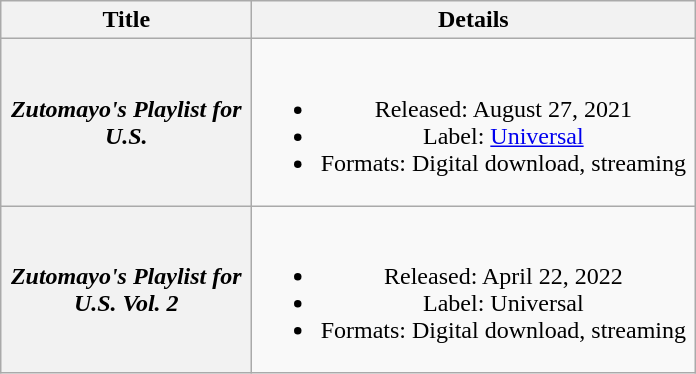<table class="wikitable plainrowheaders" style="text-align:center;">
<tr>
<th scope="col" style="width:10em;">Title</th>
<th scope="col" style="width:18em;">Details</th>
</tr>
<tr>
<th scope="row"><em>Zutomayo's Playlist for U.S.</em></th>
<td><br><ul><li>Released: August 27, 2021</li><li>Label: <a href='#'>Universal</a></li><li>Formats: Digital download, streaming</li></ul></td>
</tr>
<tr>
<th scope="row"><em>Zutomayo's Playlist for U.S. Vol. 2</em></th>
<td><br><ul><li>Released: April 22, 2022</li><li>Label: Universal</li><li>Formats: Digital download, streaming</li></ul></td>
</tr>
</table>
